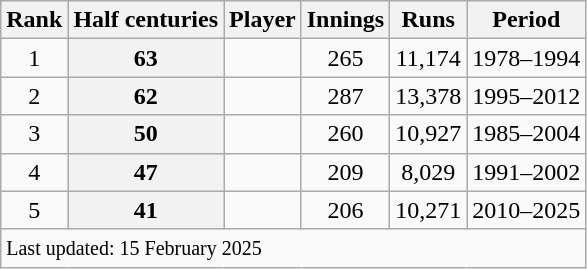<table class="wikitable plainrowheaders sortable">
<tr>
<th scope=col>Rank</th>
<th scope=col>Half centuries</th>
<th scope=col>Player</th>
<th scope=col>Innings</th>
<th scope=col>Runs</th>
<th scope=col>Period</th>
</tr>
<tr>
<td align=center>1</td>
<th scope=row style=text-align:center;>63</th>
<td></td>
<td align=center>265</td>
<td align=center>11,174</td>
<td>1978–1994</td>
</tr>
<tr>
<td align=center>2</td>
<th scope=row style=text-align:center;>62</th>
<td></td>
<td align=center>287</td>
<td align=center>13,378</td>
<td>1995–2012</td>
</tr>
<tr>
<td align=center>3</td>
<th scope=row style=text-align:center;>50</th>
<td></td>
<td align=center>260</td>
<td align=center>10,927</td>
<td>1985–2004</td>
</tr>
<tr>
<td align=center>4</td>
<th scope=row style=text-align:center;>47</th>
<td></td>
<td align=center>209</td>
<td align=center>8,029</td>
<td>1991–2002</td>
</tr>
<tr>
<td align=center>5</td>
<th scope=row style=text-align:center;>41</th>
<td> </td>
<td align=center>206</td>
<td align=center>10,271</td>
<td>2010–2025</td>
</tr>
<tr class=sortbottom>
<td colspan=6><small>Last updated: 15 February 2025</small></td>
</tr>
</table>
